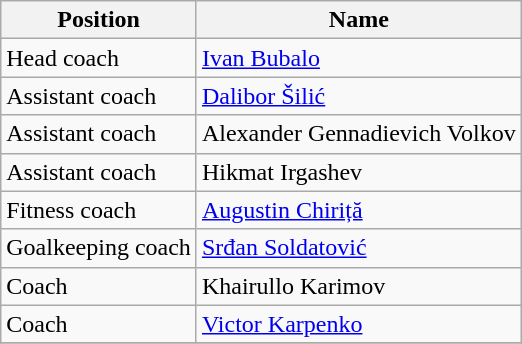<table class="wikitable">
<tr>
<th>Position</th>
<th>Name</th>
</tr>
<tr>
<td>Head coach</td>
<td> <a href='#'>Ivan Bubalo</a></td>
</tr>
<tr>
<td>Assistant coach</td>
<td> <a href='#'>Dalibor Šilić</a></td>
</tr>
<tr>
<td>Assistant coach</td>
<td> Alexander Gennadievich Volkov</td>
</tr>
<tr>
<td>Assistant coach</td>
<td> Hikmat Irgashev</td>
</tr>
<tr>
<td>Fitness coach</td>
<td> <a href='#'>Augustin Chiriță</a></td>
</tr>
<tr>
<td>Goalkeeping coach</td>
<td> <a href='#'>Srđan Soldatović</a></td>
</tr>
<tr>
<td>Coach</td>
<td> Khairullo Karimov</td>
</tr>
<tr>
<td>Coach</td>
<td> <a href='#'>Victor Karpenko</a></td>
</tr>
<tr>
</tr>
</table>
